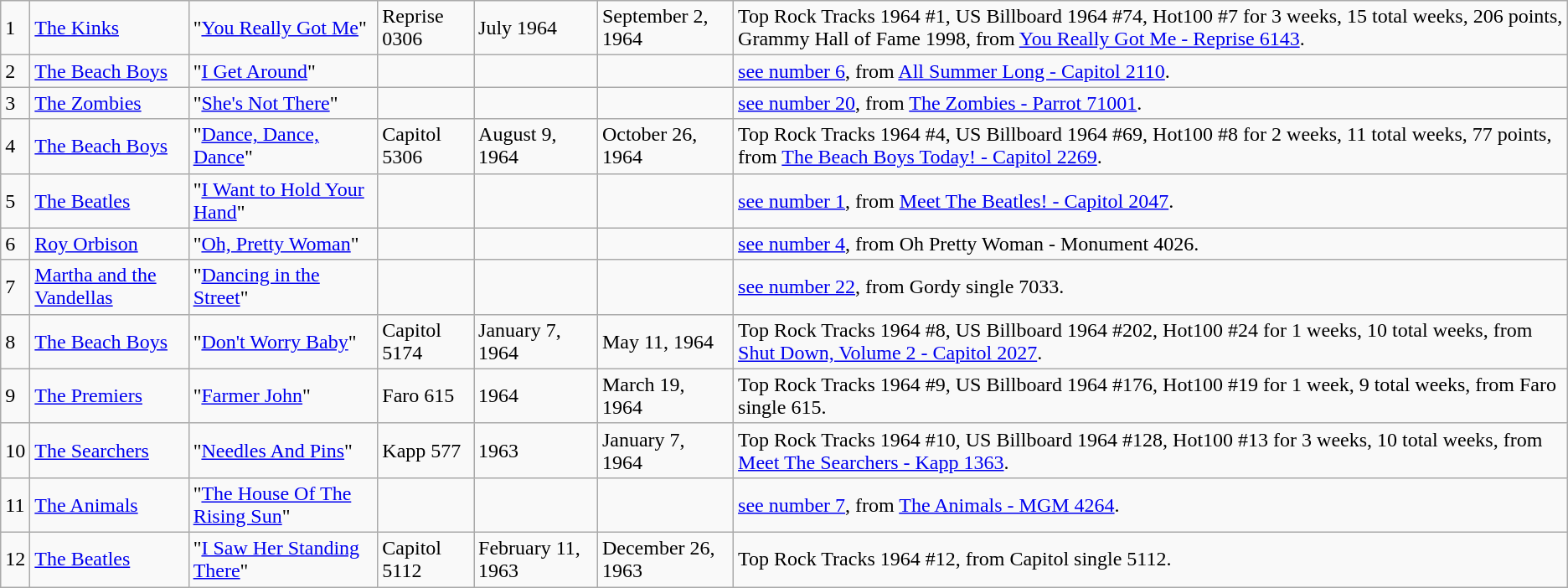<table class="wikitable sortable">
<tr>
<td>1</td>
<td><a href='#'>The Kinks</a></td>
<td>"<a href='#'>You Really Got Me</a>"</td>
<td>Reprise 0306</td>
<td>July 1964</td>
<td>September 2, 1964</td>
<td>Top Rock Tracks 1964 #1, US Billboard 1964 #74, Hot100 #7 for 3 weeks, 15 total weeks, 206 points, Grammy Hall of Fame 1998, from <a href='#'>You Really Got Me - Reprise 6143</a>.</td>
</tr>
<tr>
<td>2</td>
<td><a href='#'>The Beach Boys</a></td>
<td>"<a href='#'>I Get Around</a>"</td>
<td></td>
<td></td>
<td></td>
<td><a href='#'>see number 6</a>, from <a href='#'>All Summer Long - Capitol 2110</a>.</td>
</tr>
<tr>
<td>3</td>
<td><a href='#'>The Zombies</a></td>
<td>"<a href='#'>She's Not There</a>"</td>
<td></td>
<td></td>
<td></td>
<td><a href='#'>see number 20</a>, from <a href='#'>The Zombies - Parrot 71001</a>.</td>
</tr>
<tr>
<td>4</td>
<td><a href='#'>The Beach Boys</a></td>
<td>"<a href='#'>Dance, Dance, Dance</a>"</td>
<td>Capitol 5306</td>
<td>August 9, 1964</td>
<td>October 26, 1964</td>
<td>Top Rock Tracks 1964 #4, US Billboard 1964 #69, Hot100 #8 for 2 weeks, 11 total weeks, 77 points, from <a href='#'>The Beach Boys Today! - Capitol 2269</a>.</td>
</tr>
<tr>
<td>5</td>
<td><a href='#'>The Beatles</a></td>
<td>"<a href='#'>I Want to Hold Your Hand</a>"</td>
<td></td>
<td></td>
<td></td>
<td><a href='#'>see number 1</a>, from <a href='#'>Meet The Beatles! - Capitol 2047</a>.</td>
</tr>
<tr>
<td>6</td>
<td><a href='#'>Roy Orbison</a></td>
<td>"<a href='#'>Oh, Pretty Woman</a>"</td>
<td></td>
<td></td>
<td></td>
<td><a href='#'>see number 4</a>, from Oh Pretty Woman - Monument 4026.</td>
</tr>
<tr>
<td>7</td>
<td><a href='#'>Martha and the Vandellas</a></td>
<td>"<a href='#'>Dancing in the Street</a>"</td>
<td></td>
<td></td>
<td></td>
<td><a href='#'>see number 22</a>, from Gordy single 7033.</td>
</tr>
<tr>
<td>8</td>
<td><a href='#'>The Beach Boys</a></td>
<td>"<a href='#'>Don't Worry Baby</a>"</td>
<td>Capitol 5174</td>
<td>January 7, 1964</td>
<td>May 11, 1964</td>
<td>Top Rock Tracks 1964 #8, US Billboard 1964 #202, Hot100 #24 for 1 weeks, 10 total weeks, from <a href='#'>Shut Down, Volume 2 - Capitol 2027</a>.</td>
</tr>
<tr>
<td>9</td>
<td><a href='#'>The Premiers</a></td>
<td>"<a href='#'>Farmer John</a>"</td>
<td>Faro 615</td>
<td>1964</td>
<td>March 19, 1964</td>
<td>Top Rock Tracks 1964 #9, US Billboard 1964 #176, Hot100 #19 for 1 week, 9 total weeks, from Faro single 615.</td>
</tr>
<tr>
<td>10</td>
<td><a href='#'>The Searchers</a></td>
<td>"<a href='#'>Needles And Pins</a>"</td>
<td>Kapp 577</td>
<td>1963</td>
<td>January 7, 1964</td>
<td>Top Rock Tracks 1964 #10, US Billboard 1964 #128, Hot100 #13 for 3 weeks, 10 total weeks, from <a href='#'>Meet The Searchers - Kapp 1363</a>.</td>
</tr>
<tr>
<td>11</td>
<td><a href='#'>The Animals</a></td>
<td>"<a href='#'>The House Of The Rising Sun</a>"</td>
<td></td>
<td></td>
<td></td>
<td><a href='#'>see number 7</a>, from <a href='#'>The Animals - MGM 4264</a>.</td>
</tr>
<tr>
<td>12</td>
<td><a href='#'>The Beatles</a></td>
<td>"<a href='#'>I Saw Her Standing There</a>"</td>
<td>Capitol 5112</td>
<td>February 11, 1963</td>
<td>December 26, 1963</td>
<td>Top Rock Tracks 1964 #12, from Capitol single 5112.</td>
</tr>
</table>
